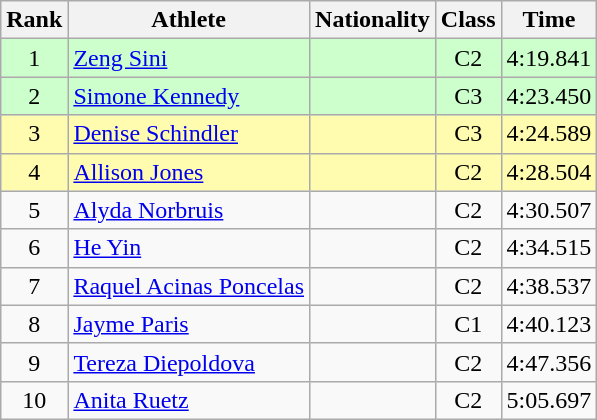<table class="wikitable sortable">
<tr>
<th>Rank</th>
<th>Athlete</th>
<th>Nationality</th>
<th>Class</th>
<th>Time</th>
</tr>
<tr align=center bgcolor=ccffcc>
<td>1</td>
<td align=left><a href='#'>Zeng Sini</a></td>
<td align=left></td>
<td>C2</td>
<td>4:19.841</td>
</tr>
<tr align=center bgcolor=ccffcc>
<td>2</td>
<td align=left><a href='#'>Simone Kennedy</a></td>
<td align=left></td>
<td>C3</td>
<td>4:23.450</td>
</tr>
<tr align=center bgcolor=fffcaf>
<td>3</td>
<td align=left><a href='#'>Denise Schindler</a></td>
<td align=left></td>
<td>C3</td>
<td>4:24.589</td>
</tr>
<tr align=center bgcolor=fffcaf>
<td>4</td>
<td align=left><a href='#'>Allison Jones</a></td>
<td align=left></td>
<td>C2</td>
<td>4:28.504</td>
</tr>
<tr align=center>
<td>5</td>
<td align=left><a href='#'>Alyda Norbruis</a></td>
<td align=left></td>
<td>C2</td>
<td>4:30.507</td>
</tr>
<tr align=center>
<td>6</td>
<td align=left><a href='#'>He Yin</a></td>
<td align=left></td>
<td>C2</td>
<td>4:34.515</td>
</tr>
<tr align=center>
<td>7</td>
<td align=left><a href='#'>Raquel Acinas Poncelas</a></td>
<td align=left></td>
<td>C2</td>
<td>4:38.537</td>
</tr>
<tr align=center>
<td>8</td>
<td align=left><a href='#'>Jayme Paris</a></td>
<td align=left></td>
<td>C1</td>
<td>4:40.123</td>
</tr>
<tr align=center>
<td>9</td>
<td align=left><a href='#'>Tereza Diepoldova</a></td>
<td align=left></td>
<td>C2</td>
<td>4:47.356</td>
</tr>
<tr align=center>
<td>10</td>
<td align=left><a href='#'>Anita Ruetz</a></td>
<td align=left></td>
<td>C2</td>
<td>5:05.697</td>
</tr>
</table>
